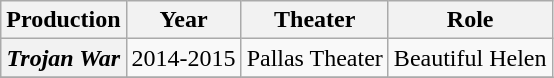<table class="wikitable plainrowheaders sortable" style="margin-right: 0;">
<tr>
<th scope="col">Production</th>
<th scope="col">Year</th>
<th scope="col">Theater</th>
<th scope="col">Role</th>
</tr>
<tr>
<th scope=row><em>Trojan War</em></th>
<td>2014-2015</td>
<td>Pallas Theater</td>
<td>Beautiful Helen</td>
</tr>
<tr>
</tr>
</table>
